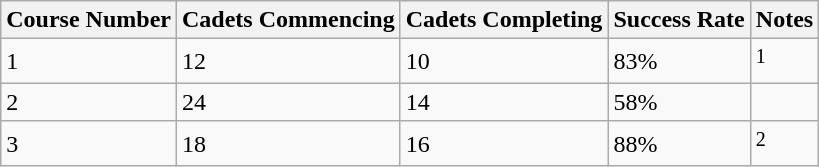<table class="wikitable">
<tr>
<th>Course Number</th>
<th>Cadets Commencing</th>
<th>Cadets Completing</th>
<th>Success Rate</th>
<th>Notes</th>
</tr>
<tr>
<td>1</td>
<td>12</td>
<td>10</td>
<td>83%</td>
<td><sup>1</sup></td>
</tr>
<tr>
<td>2</td>
<td>24</td>
<td>14</td>
<td>58%</td>
<td></td>
</tr>
<tr>
<td>3</td>
<td>18</td>
<td>16</td>
<td>88%</td>
<td><sup>2</sup></td>
</tr>
</table>
